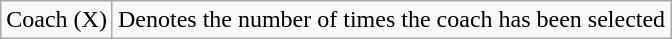<table class="wikitable">
<tr>
<td>Coach (X)</td>
<td>Denotes the number of times the coach has been selected</td>
</tr>
</table>
